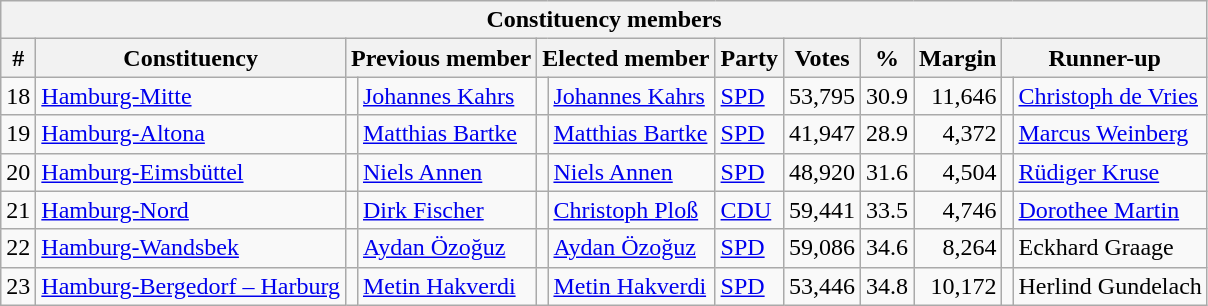<table class="wikitable sortable" style="text-align:right">
<tr>
<th colspan="12">Constituency members</th>
</tr>
<tr>
<th>#</th>
<th>Constituency</th>
<th colspan="2">Previous member</th>
<th colspan="2">Elected member</th>
<th>Party</th>
<th>Votes</th>
<th>%</th>
<th>Margin</th>
<th colspan="2">Runner-up</th>
</tr>
<tr>
<td>18</td>
<td align=left><a href='#'>Hamburg-Mitte</a></td>
<td bgcolor=></td>
<td align=left><a href='#'>Johannes Kahrs</a></td>
<td bgcolor=></td>
<td align=left><a href='#'>Johannes Kahrs</a></td>
<td align=left><a href='#'>SPD</a></td>
<td>53,795</td>
<td>30.9</td>
<td>11,646</td>
<td bgcolor=></td>
<td align=left><a href='#'>Christoph de Vries</a></td>
</tr>
<tr>
<td>19</td>
<td align=left><a href='#'>Hamburg-Altona</a></td>
<td bgcolor=></td>
<td align=left><a href='#'>Matthias Bartke</a></td>
<td bgcolor=></td>
<td align=left><a href='#'>Matthias Bartke</a></td>
<td align=left><a href='#'>SPD</a></td>
<td>41,947</td>
<td>28.9</td>
<td>4,372</td>
<td bgcolor=></td>
<td align=left><a href='#'>Marcus Weinberg</a></td>
</tr>
<tr>
<td>20</td>
<td align=left><a href='#'>Hamburg-Eimsbüttel</a></td>
<td bgcolor=></td>
<td align=left><a href='#'>Niels Annen</a></td>
<td bgcolor=></td>
<td align=left><a href='#'>Niels Annen</a></td>
<td align=left><a href='#'>SPD</a></td>
<td>48,920</td>
<td>31.6</td>
<td>4,504</td>
<td bgcolor=></td>
<td align=left><a href='#'>Rüdiger Kruse</a></td>
</tr>
<tr>
<td>21</td>
<td align=left><a href='#'>Hamburg-Nord</a></td>
<td bgcolor=></td>
<td align=left><a href='#'>Dirk Fischer</a></td>
<td bgcolor=></td>
<td align=left><a href='#'>Christoph Ploß</a></td>
<td align=left><a href='#'>CDU</a></td>
<td>59,441</td>
<td>33.5</td>
<td>4,746</td>
<td bgcolor=></td>
<td align=left><a href='#'>Dorothee Martin</a></td>
</tr>
<tr>
<td>22</td>
<td align=left><a href='#'>Hamburg-Wandsbek</a></td>
<td bgcolor=></td>
<td align=left><a href='#'>Aydan Özoğuz</a></td>
<td bgcolor=></td>
<td align=left><a href='#'>Aydan Özoğuz</a></td>
<td align=left><a href='#'>SPD</a></td>
<td>59,086</td>
<td>34.6</td>
<td>8,264</td>
<td bgcolor=></td>
<td align=left>Eckhard Graage</td>
</tr>
<tr>
<td>23</td>
<td align=left><a href='#'>Hamburg-Bergedorf – Harburg</a></td>
<td bgcolor=></td>
<td align=left><a href='#'>Metin Hakverdi</a></td>
<td bgcolor=></td>
<td align=left><a href='#'>Metin Hakverdi</a></td>
<td align=left><a href='#'>SPD</a></td>
<td>53,446</td>
<td>34.8</td>
<td>10,172</td>
<td bgcolor=></td>
<td align=left>Herlind Gundelach</td>
</tr>
</table>
